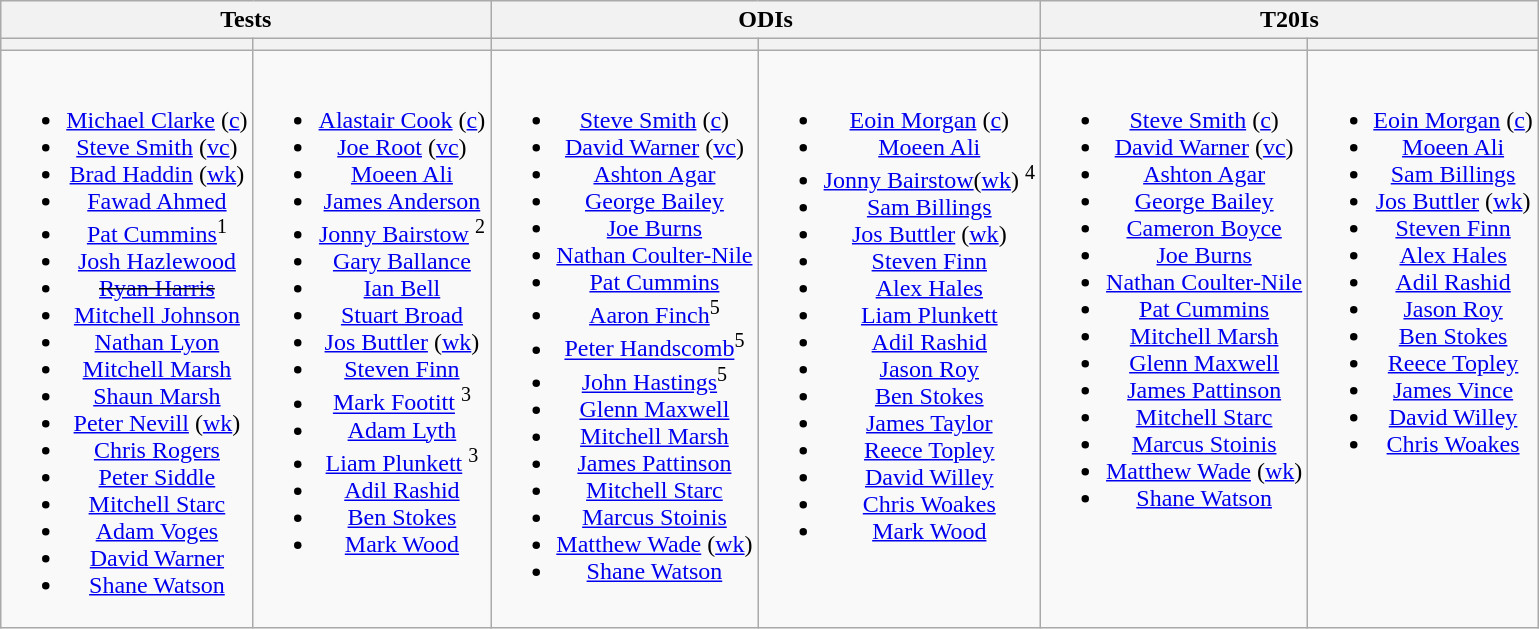<table class="wikitable" style="text-align:center">
<tr>
<th colspan=2>Tests</th>
<th colspan=2>ODIs</th>
<th colspan=2>T20Is</th>
</tr>
<tr>
<th></th>
<th></th>
<th></th>
<th></th>
<th></th>
<th></th>
</tr>
<tr style="vertical-align:top">
<td><br><ul><li><a href='#'>Michael Clarke</a> (<a href='#'>c</a>)</li><li><a href='#'>Steve Smith</a> (<a href='#'>vc</a>)</li><li><a href='#'>Brad Haddin</a> (<a href='#'>wk</a>)</li><li><a href='#'>Fawad Ahmed</a></li><li><a href='#'>Pat Cummins</a><sup>1</sup></li><li><a href='#'>Josh Hazlewood</a></li><li><s><a href='#'>Ryan Harris</a></s></li><li><a href='#'>Mitchell Johnson</a></li><li><a href='#'>Nathan Lyon</a></li><li><a href='#'>Mitchell Marsh</a></li><li><a href='#'>Shaun Marsh</a></li><li><a href='#'>Peter Nevill</a> (<a href='#'>wk</a>)</li><li><a href='#'>Chris Rogers</a></li><li><a href='#'>Peter Siddle</a></li><li><a href='#'>Mitchell Starc</a></li><li><a href='#'>Adam Voges</a></li><li><a href='#'>David Warner</a></li><li><a href='#'>Shane Watson</a></li></ul></td>
<td><br><ul><li><a href='#'>Alastair Cook</a> (<a href='#'>c</a>)</li><li><a href='#'>Joe Root</a> (<a href='#'>vc</a>)</li><li><a href='#'>Moeen Ali</a></li><li><a href='#'>James Anderson</a></li><li><a href='#'>Jonny Bairstow</a> <sup>2</sup></li><li><a href='#'>Gary Ballance</a></li><li><a href='#'>Ian Bell</a></li><li><a href='#'>Stuart Broad</a></li><li><a href='#'>Jos Buttler</a> (<a href='#'>wk</a>)</li><li><a href='#'>Steven Finn</a></li><li><a href='#'>Mark Footitt</a> <sup>3</sup></li><li><a href='#'>Adam Lyth</a></li><li><a href='#'>Liam Plunkett</a> <sup>3</sup></li><li><a href='#'>Adil Rashid</a></li><li><a href='#'>Ben Stokes</a></li><li><a href='#'>Mark Wood</a></li></ul></td>
<td><br><ul><li><a href='#'>Steve Smith</a> (<a href='#'>c</a>)</li><li><a href='#'>David Warner</a> (<a href='#'>vc</a>)</li><li><a href='#'>Ashton Agar</a></li><li><a href='#'>George Bailey</a></li><li><a href='#'>Joe Burns</a></li><li><a href='#'>Nathan Coulter-Nile</a></li><li><a href='#'>Pat Cummins</a></li><li><a href='#'>Aaron Finch</a><sup>5</sup></li><li><a href='#'>Peter Handscomb</a><sup>5</sup></li><li><a href='#'>John Hastings</a><sup>5</sup></li><li><a href='#'>Glenn Maxwell</a></li><li><a href='#'>Mitchell Marsh</a></li><li><a href='#'>James Pattinson</a></li><li><a href='#'>Mitchell Starc</a></li><li><a href='#'>Marcus Stoinis</a></li><li><a href='#'>Matthew Wade</a> (<a href='#'>wk</a>)</li><li><a href='#'>Shane Watson</a></li></ul></td>
<td><br><ul><li><a href='#'>Eoin Morgan</a> (<a href='#'>c</a>)</li><li><a href='#'>Moeen Ali</a></li><li><a href='#'>Jonny Bairstow</a>(<a href='#'>wk</a>) <sup>4</sup></li><li><a href='#'>Sam Billings</a></li><li><a href='#'>Jos Buttler</a> (<a href='#'>wk</a>)</li><li><a href='#'>Steven Finn</a></li><li><a href='#'>Alex Hales</a></li><li><a href='#'>Liam Plunkett</a></li><li><a href='#'>Adil Rashid</a></li><li><a href='#'>Jason Roy</a></li><li><a href='#'>Ben Stokes</a></li><li><a href='#'>James Taylor</a></li><li><a href='#'>Reece Topley</a></li><li><a href='#'>David Willey</a></li><li><a href='#'>Chris Woakes</a></li><li><a href='#'>Mark Wood</a></li></ul></td>
<td><br><ul><li><a href='#'>Steve Smith</a> (<a href='#'>c</a>)</li><li><a href='#'>David Warner</a> (<a href='#'>vc</a>)</li><li><a href='#'>Ashton Agar</a></li><li><a href='#'>George Bailey</a></li><li><a href='#'>Cameron Boyce</a></li><li><a href='#'>Joe Burns</a></li><li><a href='#'>Nathan Coulter-Nile</a></li><li><a href='#'>Pat Cummins</a></li><li><a href='#'>Mitchell Marsh</a></li><li><a href='#'>Glenn Maxwell</a></li><li><a href='#'>James Pattinson</a></li><li><a href='#'>Mitchell Starc</a></li><li><a href='#'>Marcus Stoinis</a></li><li><a href='#'>Matthew Wade</a> (<a href='#'>wk</a>)</li><li><a href='#'>Shane Watson</a></li></ul></td>
<td><br><ul><li><a href='#'>Eoin Morgan</a> (<a href='#'>c</a>)</li><li><a href='#'>Moeen Ali</a></li><li><a href='#'>Sam Billings</a></li><li><a href='#'>Jos Buttler</a> (<a href='#'>wk</a>)</li><li><a href='#'>Steven Finn</a></li><li><a href='#'>Alex Hales</a></li><li><a href='#'>Adil Rashid</a></li><li><a href='#'>Jason Roy</a></li><li><a href='#'>Ben Stokes</a></li><li><a href='#'>Reece Topley</a></li><li><a href='#'>James Vince</a></li><li><a href='#'>David Willey</a></li><li><a href='#'>Chris Woakes</a></li></ul></td>
</tr>
</table>
